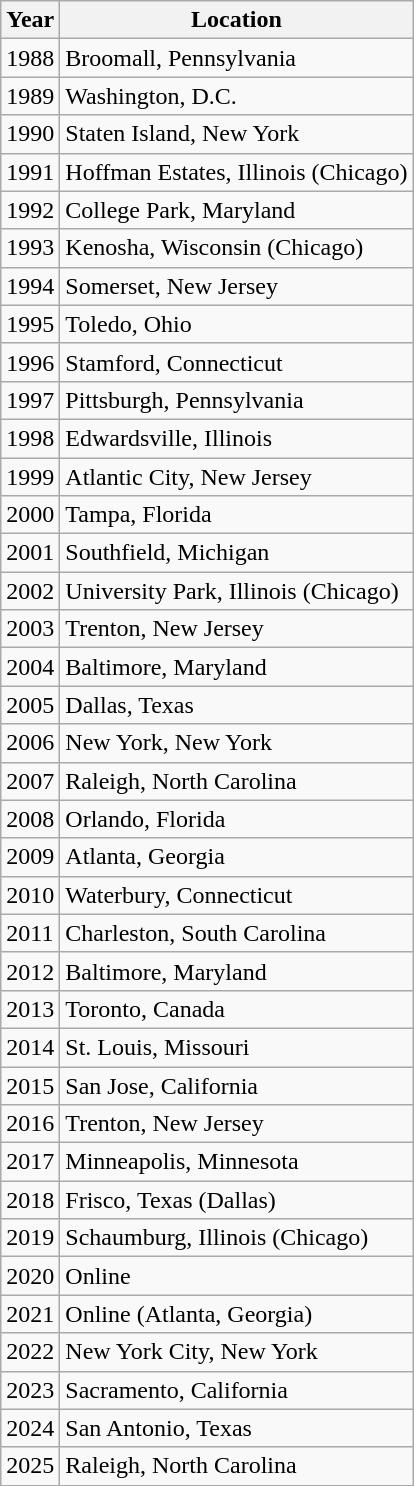<table class="wikitable">
<tr>
<th>Year</th>
<th>Location</th>
</tr>
<tr>
<td>1988</td>
<td>Broomall, Pennsylvania</td>
</tr>
<tr>
<td>1989</td>
<td>Washington, D.C.</td>
</tr>
<tr>
<td>1990</td>
<td>Staten Island, New York</td>
</tr>
<tr>
<td>1991</td>
<td>Hoffman Estates, Illinois (Chicago)</td>
</tr>
<tr>
<td>1992</td>
<td>College Park, Maryland</td>
</tr>
<tr>
<td>1993</td>
<td>Kenosha, Wisconsin (Chicago)</td>
</tr>
<tr>
<td>1994</td>
<td>Somerset, New Jersey</td>
</tr>
<tr>
<td>1995</td>
<td>Toledo, Ohio</td>
</tr>
<tr>
<td>1996</td>
<td>Stamford, Connecticut</td>
</tr>
<tr>
<td>1997</td>
<td>Pittsburgh, Pennsylvania</td>
</tr>
<tr>
<td>1998</td>
<td>Edwardsville, Illinois</td>
</tr>
<tr>
<td>1999</td>
<td>Atlantic City, New Jersey</td>
</tr>
<tr>
<td>2000</td>
<td>Tampa, Florida</td>
</tr>
<tr>
<td>2001</td>
<td>Southfield, Michigan</td>
</tr>
<tr>
<td>2002</td>
<td>University Park, Illinois (Chicago)</td>
</tr>
<tr>
<td>2003</td>
<td>Trenton, New Jersey</td>
</tr>
<tr>
<td>2004</td>
<td>Baltimore, Maryland</td>
</tr>
<tr>
<td>2005</td>
<td>Dallas, Texas</td>
</tr>
<tr>
<td>2006</td>
<td>New York, New York</td>
</tr>
<tr>
<td>2007</td>
<td>Raleigh, North Carolina</td>
</tr>
<tr>
<td>2008</td>
<td>Orlando, Florida</td>
</tr>
<tr>
<td>2009</td>
<td>Atlanta, Georgia</td>
</tr>
<tr>
<td>2010</td>
<td>Waterbury, Connecticut</td>
</tr>
<tr>
<td>2011</td>
<td>Charleston, South Carolina</td>
</tr>
<tr>
<td>2012</td>
<td>Baltimore, Maryland</td>
</tr>
<tr>
<td>2013</td>
<td>Toronto, Canada</td>
</tr>
<tr>
<td>2014</td>
<td>St. Louis, Missouri</td>
</tr>
<tr>
<td>2015</td>
<td>San Jose, California</td>
</tr>
<tr>
<td>2016</td>
<td>Trenton, New Jersey</td>
</tr>
<tr>
<td>2017</td>
<td>Minneapolis, Minnesota</td>
</tr>
<tr>
<td>2018</td>
<td>Frisco, Texas (Dallas)</td>
</tr>
<tr>
<td>2019</td>
<td>Schaumburg, Illinois (Chicago)</td>
</tr>
<tr>
<td>2020</td>
<td>Online</td>
</tr>
<tr>
<td>2021</td>
<td>Online (Atlanta, Georgia)</td>
</tr>
<tr>
<td>2022</td>
<td>New York City, New York</td>
</tr>
<tr>
<td>2023</td>
<td>Sacramento, California</td>
</tr>
<tr>
<td>2024</td>
<td>San Antonio, Texas</td>
</tr>
<tr>
<td>2025</td>
<td>Raleigh, North Carolina</td>
</tr>
</table>
